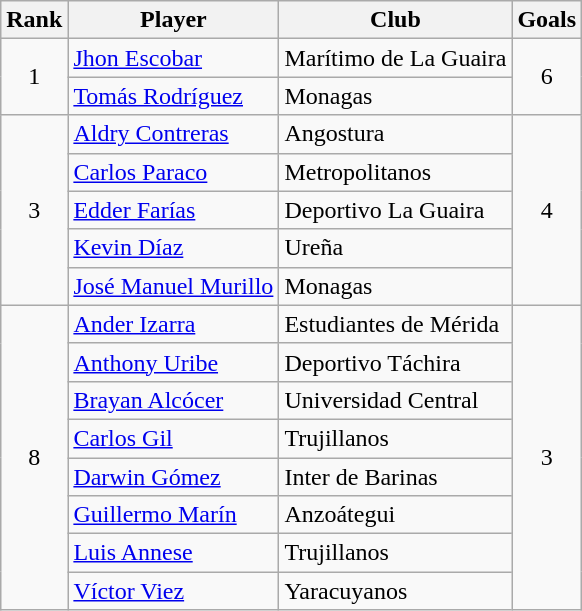<table class="wikitable" border="1" align=>
<tr>
<th>Rank</th>
<th>Player</th>
<th>Club</th>
<th>Goals</th>
</tr>
<tr>
<td rowspan=2 align=center>1</td>
<td> <a href='#'>Jhon Escobar</a></td>
<td>Marítimo de La Guaira</td>
<td rowspan=2 align=center>6</td>
</tr>
<tr>
<td> <a href='#'>Tomás Rodríguez</a></td>
<td>Monagas</td>
</tr>
<tr>
<td rowspan=5 align=center>3</td>
<td> <a href='#'>Aldry Contreras</a></td>
<td>Angostura</td>
<td rowspan=5 align=center>4</td>
</tr>
<tr>
<td> <a href='#'>Carlos Paraco</a></td>
<td>Metropolitanos</td>
</tr>
<tr>
<td> <a href='#'>Edder Farías</a></td>
<td>Deportivo La Guaira</td>
</tr>
<tr>
<td> <a href='#'>Kevin Díaz</a></td>
<td>Ureña</td>
</tr>
<tr>
<td> <a href='#'>José Manuel Murillo</a></td>
<td>Monagas</td>
</tr>
<tr>
<td rowspan=8 align=center>8</td>
<td> <a href='#'>Ander Izarra</a></td>
<td>Estudiantes de Mérida</td>
<td rowspan=8 align=center>3</td>
</tr>
<tr>
<td> <a href='#'>Anthony Uribe</a></td>
<td>Deportivo Táchira</td>
</tr>
<tr>
<td> <a href='#'>Brayan Alcócer</a></td>
<td>Universidad Central</td>
</tr>
<tr>
<td> <a href='#'>Carlos Gil</a></td>
<td>Trujillanos</td>
</tr>
<tr>
<td> <a href='#'>Darwin Gómez</a></td>
<td>Inter de Barinas</td>
</tr>
<tr>
<td> <a href='#'>Guillermo Marín</a></td>
<td>Anzoátegui</td>
</tr>
<tr>
<td> <a href='#'>Luis Annese</a></td>
<td>Trujillanos</td>
</tr>
<tr>
<td> <a href='#'>Víctor Viez</a></td>
<td>Yaracuyanos</td>
</tr>
</table>
